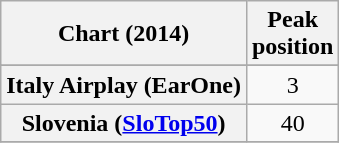<table class="wikitable sortable plainrowheaders">
<tr>
<th>Chart (2014)</th>
<th>Peak<br>position</th>
</tr>
<tr>
</tr>
<tr>
<th scope="row">Italy Airplay (EarOne)</th>
<td align=center>3</td>
</tr>
<tr>
<th scope="row">Slovenia (<a href='#'>SloTop50</a>)</th>
<td align=center>40</td>
</tr>
<tr>
</tr>
</table>
